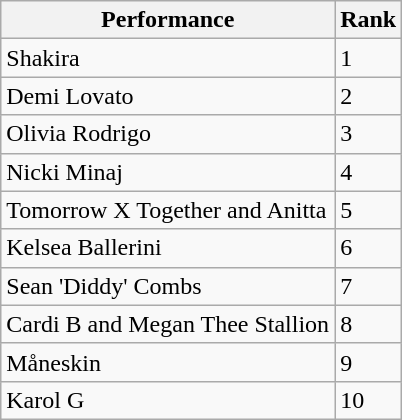<table class="wikitable sortable">
<tr>
<th scope="col">Performance</th>
<th scope="col">Rank</th>
</tr>
<tr>
<td>Shakira</td>
<td>1</td>
</tr>
<tr>
<td>Demi Lovato</td>
<td>2</td>
</tr>
<tr>
<td>Olivia Rodrigo</td>
<td>3</td>
</tr>
<tr>
<td>Nicki Minaj</td>
<td>4</td>
</tr>
<tr>
<td>Tomorrow X Together and Anitta</td>
<td>5</td>
</tr>
<tr>
<td>Kelsea Ballerini</td>
<td>6</td>
</tr>
<tr>
<td>Sean 'Diddy' Combs</td>
<td>7</td>
</tr>
<tr>
<td>Cardi B and Megan Thee Stallion</td>
<td>8</td>
</tr>
<tr>
<td>Måneskin</td>
<td>9</td>
</tr>
<tr>
<td>Karol G</td>
<td>10</td>
</tr>
</table>
